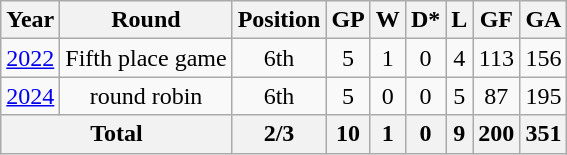<table class="wikitable" style="text-align: center;">
<tr>
<th>Year</th>
<th>Round</th>
<th>Position</th>
<th>GP</th>
<th>W</th>
<th>D*</th>
<th>L</th>
<th>GF</th>
<th>GA</th>
</tr>
<tr>
<td> <a href='#'>2022</a></td>
<td>Fifth place game</td>
<td>6th</td>
<td>5</td>
<td>1</td>
<td>0</td>
<td>4</td>
<td>113</td>
<td>156</td>
</tr>
<tr>
<td> <a href='#'>2024</a></td>
<td>round robin</td>
<td>6th</td>
<td>5</td>
<td>0</td>
<td>0</td>
<td>5</td>
<td>87</td>
<td>195</td>
</tr>
<tr>
<th colspan=2>Total</th>
<th>2/3</th>
<th>10</th>
<th>1</th>
<th>0</th>
<th>9</th>
<th>200</th>
<th>351</th>
</tr>
</table>
